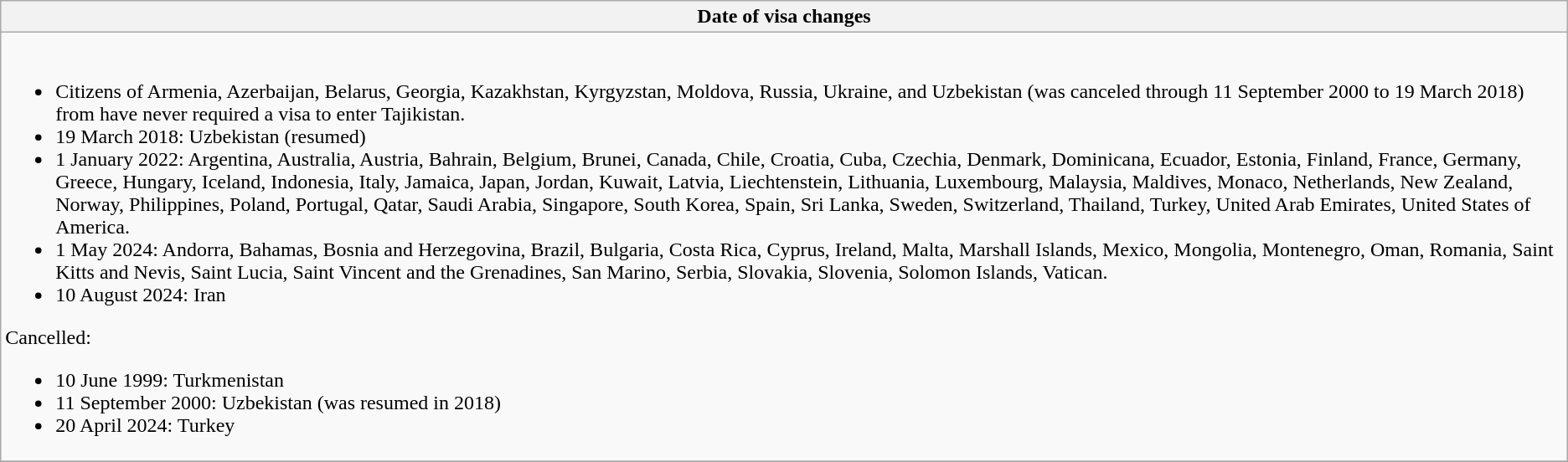<table class="wikitable collapsible collapsed">
<tr>
<th style="width:100%;";">Date of visa changes</th>
</tr>
<tr>
<td><br><ul><li>Citizens of Armenia, Azerbaijan, Belarus, Georgia, Kazakhstan, Kyrgyzstan, Moldova, Russia, Ukraine, and Uzbekistan (was canceled through 11 September 2000 to 19 March 2018) from have never required a visa to enter Tajikistan.</li><li>19 March 2018: Uzbekistan (resumed)</li><li>1 January 2022: Argentina, Australia, Austria, Bahrain, Belgium, Brunei, Canada, Chile, Croatia, Cuba, Czechia, Denmark, Dominicana, Ecuador, Estonia, Finland, France, Germany, Greece, Hungary, Iceland, Indonesia, Italy, Jamaica, Japan, Jordan, Kuwait, Latvia, Liechtenstein, Lithuania, Luxembourg, Malaysia, Maldives, Monaco, Netherlands, New Zealand, Norway, Philippines, Poland, Portugal, Qatar, Saudi Arabia, Singapore, South Korea, Spain, Sri Lanka, Sweden, Switzerland, Thailand, Turkey, United Arab Emirates, United States of America.</li><li>1 May 2024: Andorra, Bahamas, Bosnia and Herzegovina, Brazil, Bulgaria, Costa Rica, Cyprus, Ireland, Malta, Marshall Islands, Mexico, Mongolia, Montenegro, Oman, Romania, Saint Kitts and Nevis, Saint Lucia, Saint Vincent and the Grenadines, San Marino, Serbia, Slovakia, Slovenia, Solomon Islands, Vatican.</li><li>10 August 2024: Iran</li></ul>Cancelled:<ul><li>10 June 1999: Turkmenistan</li><li>11 September 2000: Uzbekistan (was resumed in 2018)</li><li>20 April 2024: Turkey</li></ul></td>
</tr>
<tr>
</tr>
</table>
